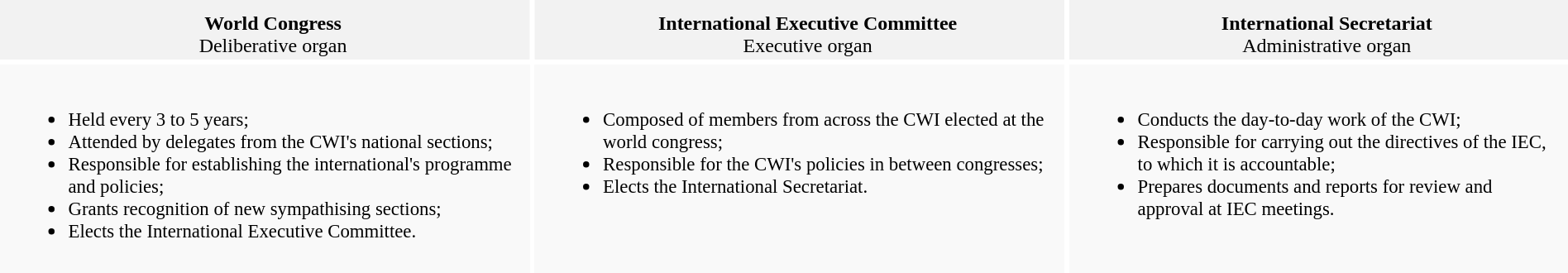<table cellspacing="0" cellpadding="2" style="width:100%;background:#f2f2f2;">
<tr style="text-align:center;">
<td style="width:34%; padding-left:15px; padding-top:10px;"><strong>World Congress</strong><br>Deliberative organ</td>
<td rowspan="7" style="background:white;"></td>
<td style="width:34%; padding-left:15px; padding-top:10px;"><strong>International Executive Committee</strong><br>Executive organ</td>
<td rowspan="7" style="background:white;"></td>
<td style="width:34%; padding-left:15px; padding-top:10px;"><strong>International Secretariat</strong><br>Administrative organ</td>
</tr>
<tr>
<td colspan="7" style="background:white;"></td>
</tr>
<tr>
<td style="vertical-align:top;padding-left:15px;padding-bottom:10px;padding-right:10px;font-size:95%;background:#f9f9f9;"><br><ul><li>Held every 3 to 5 years;</li><li>Attended by delegates from the CWI's national sections;</li><li>Responsible for establishing the international's programme and policies;</li><li>Grants recognition of new sympathising sections;</li><li>Elects the International Executive Committee.</li></ul></td>
<td style="vertical-align:top;padding-left:15px; padding-bottom:10px;padding-right:10px;font-size:95%;background:#f9f9f9;"><br><ul><li>Composed of members from across the CWI elected at the world congress;</li><li>Responsible for the CWI's policies in between congresses;</li><li>Elects the International Secretariat.</li></ul></td>
<td style="vertical-align:top;padding-left:15px; padding-bottom:10px;padding-right:10px;font-size:95%;background:#f9f9f9;"><br><ul><li>Conducts the day-to-day work of the CWI;</li><li>Responsible for carrying out the directives of the IEC, to which it is accountable;</li><li>Prepares documents and reports for review and approval at IEC meetings.</li></ul></td>
</tr>
</table>
